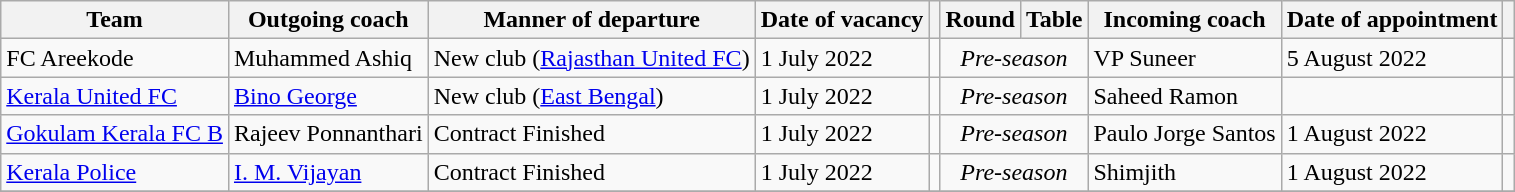<table class="wikitable sortable" style="text-align: left; font-size">
<tr>
<th scope=col>Team</th>
<th scope=col>Outgoing coach</th>
<th scope=col>Manner of departure</th>
<th scope=col>Date of vacancy</th>
<th scope=col class=unsortable></th>
<th scope=col>Round</th>
<th scope=col>Table</th>
<th scope=col>Incoming coach</th>
<th scope=col>Date of appointment</th>
<th scope=col class=unsortable></th>
</tr>
<tr>
<td>FC Areekode</td>
<td> Muhammed Ashiq</td>
<td>New club (<a href='#'>Rajasthan United FC</a>)</td>
<td>1 July 2022</td>
<td></td>
<td rowspan="1" align="center" colspan="2"><em>Pre-season</em></td>
<td> VP Suneer</td>
<td>5 August 2022</td>
<td></td>
</tr>
<tr>
<td><a href='#'>Kerala United FC</a></td>
<td> <a href='#'>Bino George</a></td>
<td>New club (<a href='#'>East Bengal</a>)</td>
<td>1 July 2022</td>
<td></td>
<td rowspan="1" align="center" colspan="2"><em>Pre-season</em></td>
<td> Saheed Ramon</td>
<td></td>
<td></td>
</tr>
<tr>
<td><a href='#'>Gokulam Kerala FC B</a></td>
<td> Rajeev Ponnanthari</td>
<td>Contract Finished</td>
<td>1 July 2022</td>
<td></td>
<td rowspan="1" align="center" colspan="2"><em>Pre-season</em></td>
<td> Paulo Jorge Santos</td>
<td>1 August 2022</td>
<td></td>
</tr>
<tr>
<td><a href='#'>Kerala Police</a></td>
<td> <a href='#'>I. M. Vijayan</a></td>
<td>Contract Finished</td>
<td>1 July 2022</td>
<td></td>
<td rowspan="1" align="center" colspan="2"><em>Pre-season</em></td>
<td> Shimjith</td>
<td>1 August 2022</td>
<td></td>
</tr>
<tr>
</tr>
</table>
